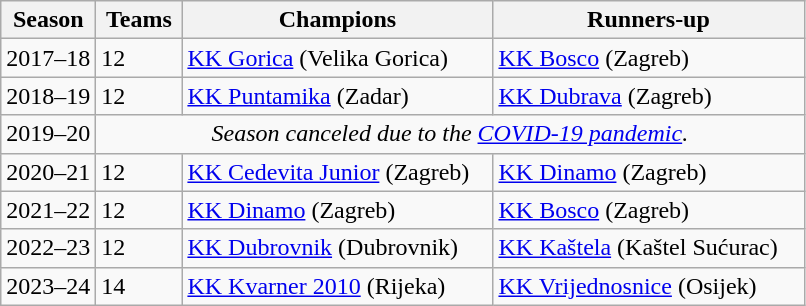<table class="wikitable" style="text-align:left; ">
<tr>
<th>Season</th>
<th width="50">Teams</th>
<th width="200">Champions</th>
<th width="200">Runners-up</th>
</tr>
<tr>
<td>2017–18</td>
<td>12</td>
<td><a href='#'>KK Gorica</a> (Velika Gorica)</td>
<td><a href='#'>KK Bosco</a> (Zagreb)</td>
</tr>
<tr>
<td>2018–19</td>
<td>12</td>
<td><a href='#'>KK Puntamika</a> (Zadar)</td>
<td><a href='#'>KK Dubrava</a> (Zagreb)</td>
</tr>
<tr>
<td>2019–20</td>
<td colspan=3 align=center><em>Season canceled due to the <a href='#'>COVID-19 pandemic</a>.</em></td>
</tr>
<tr>
<td>2020–21</td>
<td>12</td>
<td><a href='#'>KK Cedevita Junior</a> (Zagreb)</td>
<td><a href='#'>KK Dinamo</a> (Zagreb)</td>
</tr>
<tr>
<td>2021–22</td>
<td>12</td>
<td><a href='#'>KK Dinamo</a> (Zagreb)</td>
<td><a href='#'>KK Bosco</a> (Zagreb)</td>
</tr>
<tr>
<td>2022–23</td>
<td>12</td>
<td><a href='#'>KK Dubrovnik</a> (Dubrovnik)</td>
<td><a href='#'>KK Kaštela</a> (Kaštel Sućurac)</td>
</tr>
<tr>
<td>2023–24</td>
<td>14</td>
<td><a href='#'>KK Kvarner 2010</a> (Rijeka)</td>
<td><a href='#'>KK Vrijednosnice</a> (Osijek)</td>
</tr>
</table>
